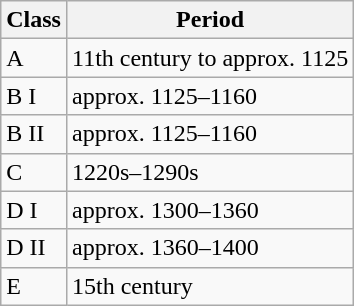<table class="wikitable">
<tr>
<th>Class</th>
<th>Period</th>
</tr>
<tr>
<td>A</td>
<td>11th century to approx. 1125</td>
</tr>
<tr>
<td>B I</td>
<td>approx. 1125–1160</td>
</tr>
<tr>
<td>B II</td>
<td>approx. 1125–1160</td>
</tr>
<tr>
<td>C</td>
<td>1220s–1290s</td>
</tr>
<tr>
<td>D I</td>
<td>approx. 1300–1360</td>
</tr>
<tr>
<td>D II</td>
<td>approx. 1360–1400</td>
</tr>
<tr>
<td>E</td>
<td>15th century</td>
</tr>
</table>
